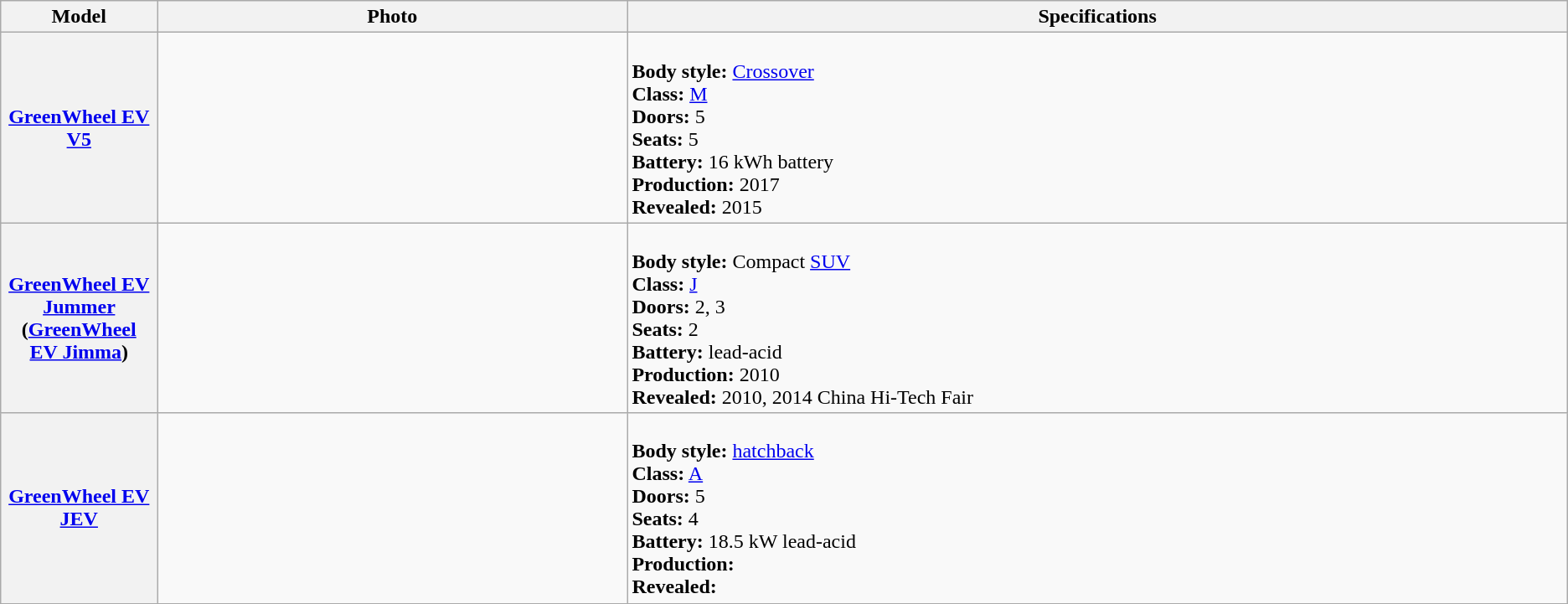<table class="wikitable">
<tr>
<th width=10%>Model</th>
<th width=30%>Photo</th>
<th width=100%>Specifications</th>
</tr>
<tr>
<th><a href='#'>GreenWheel EV V5</a></th>
<td></td>
<td><br><strong>Body style:</strong> <a href='#'>Crossover</a><br><strong>Class:</strong> <a href='#'>M</a><br><strong>Doors:</strong> 5<br><strong>Seats:</strong> 5<br><strong>Battery:</strong> 16 kWh battery<br><strong>Production:</strong> 2017<br><strong>Revealed:</strong> 2015</td>
</tr>
<tr>
<th><a href='#'>GreenWheel EV Jummer</a> (<a href='#'>GreenWheel EV Jimma</a>)</th>
<td></td>
<td><br><strong>Body style:</strong> Compact <a href='#'>SUV</a><br><strong>Class:</strong> <a href='#'>J</a><br><strong>Doors:</strong> 2, 3<br><strong>Seats:</strong> 2<br><strong>Battery:</strong> lead-acid<br><strong>Production:</strong> 2010<br><strong>Revealed:</strong> 2010, 2014 China Hi-Tech Fair</td>
</tr>
<tr>
<th><a href='#'>GreenWheel EV JEV</a></th>
<td></td>
<td><br><strong>Body style:</strong> <a href='#'>hatchback</a><br><strong>Class:</strong> <a href='#'>A</a><br><strong>Doors:</strong> 5<br><strong>Seats:</strong> 4<br><strong>Battery:</strong> 18.5 kW lead-acid<br><strong>Production:</strong><br><strong>Revealed:</strong></td>
</tr>
<tr>
</tr>
</table>
